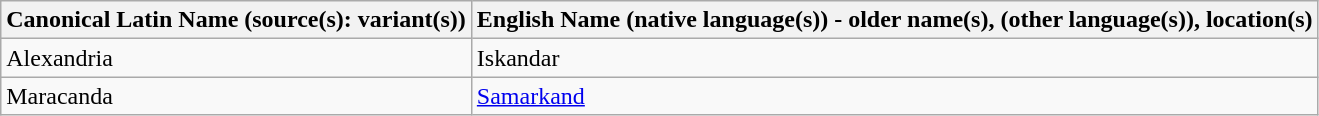<table class="wikitable">
<tr>
<th>Canonical Latin Name (source(s): variant(s))</th>
<th>English Name (native language(s)) - older name(s), (other language(s)), location(s)</th>
</tr>
<tr>
<td>Alexandria</td>
<td>Iskandar</td>
</tr>
<tr>
<td>Maracanda</td>
<td><a href='#'>Samarkand</a></td>
</tr>
</table>
